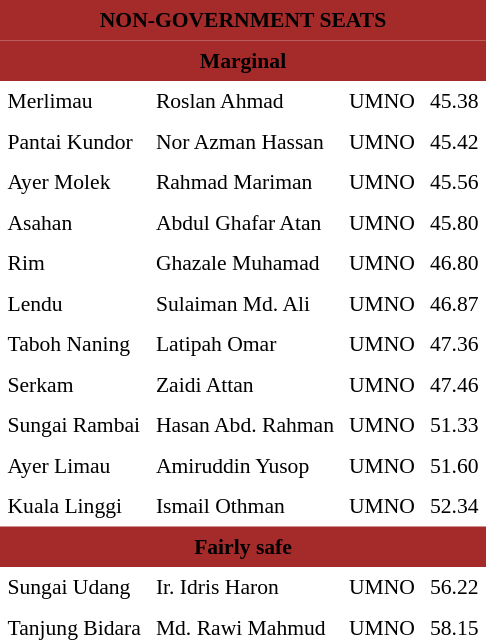<table class="toccolours" cellpadding="5" cellspacing="0" style="float:left; margin-right:.5em; margin-top:.4em; font-size:90%;">
<tr>
<td colspan="4"  style="text-align:center; background:brown;"><span><strong>NON-GOVERNMENT SEATS</strong></span></td>
</tr>
<tr>
<td colspan="4"  style="text-align:center; background:brown;"><span><strong>Marginal</strong></span></td>
</tr>
<tr>
<td>Merlimau</td>
<td>Roslan Ahmad</td>
<td>UMNO</td>
<td style="text-align:center;">45.38</td>
</tr>
<tr>
<td>Pantai Kundor</td>
<td>Nor Azman Hassan</td>
<td>UMNO</td>
<td style="text-align:center;">45.42</td>
</tr>
<tr>
<td>Ayer Molek</td>
<td>Rahmad Mariman</td>
<td>UMNO</td>
<td style="text-align:center;">45.56</td>
</tr>
<tr>
<td>Asahan</td>
<td>Abdul Ghafar Atan</td>
<td>UMNO</td>
<td style="text-align:center;">45.80</td>
</tr>
<tr>
<td>Rim</td>
<td>Ghazale Muhamad</td>
<td>UMNO</td>
<td style="text-align:center;">46.80</td>
</tr>
<tr>
<td>Lendu</td>
<td>Sulaiman Md. Ali</td>
<td>UMNO</td>
<td style="text-align:center;">46.87</td>
</tr>
<tr>
<td>Taboh Naning</td>
<td>Latipah Omar</td>
<td>UMNO</td>
<td style="text-align:center;">47.36</td>
</tr>
<tr>
<td>Serkam</td>
<td>Zaidi Attan</td>
<td>UMNO</td>
<td style="text-align:center;">47.46</td>
</tr>
<tr>
<td>Sungai Rambai</td>
<td>Hasan Abd. Rahman</td>
<td>UMNO</td>
<td style="text-align:center;">51.33</td>
</tr>
<tr>
<td>Ayer Limau</td>
<td>Amiruddin Yusop</td>
<td>UMNO</td>
<td style="text-align:center;">51.60</td>
</tr>
<tr>
<td>Kuala Linggi</td>
<td>Ismail Othman</td>
<td>UMNO</td>
<td style="text-align:center;">52.34</td>
</tr>
<tr>
<td colspan="4"  style="text-align:center; background:brown;"><span><strong>Fairly safe</strong></span></td>
</tr>
<tr>
<td>Sungai Udang</td>
<td>Ir. Idris Haron</td>
<td>UMNO</td>
<td style="text-align:center;">56.22</td>
</tr>
<tr>
<td>Tanjung Bidara</td>
<td>Md. Rawi Mahmud</td>
<td>UMNO</td>
<td style="text-align:center;">58.15</td>
</tr>
</table>
